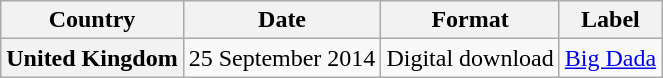<table class="wikitable plainrowheaders">
<tr>
<th scope="col">Country</th>
<th scope="col">Date</th>
<th scope="col">Format</th>
<th scope="col">Label</th>
</tr>
<tr>
<th scope="row" rowspan="2">United Kingdom</th>
<td>25 September 2014</td>
<td>Digital download</td>
<td rowspan="2"><a href='#'>Big Dada</a></td>
</tr>
</table>
